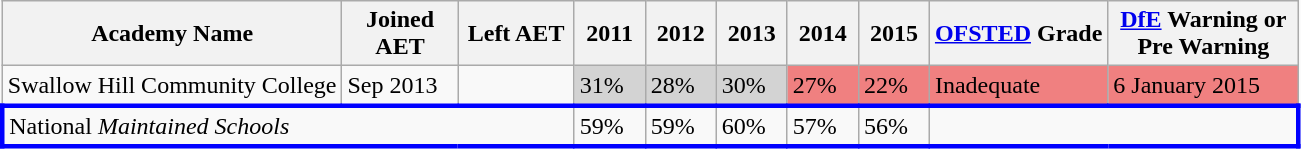<table class="wikitable">
<tr>
<th>Academy Name</th>
<th scope="col" style="width: 70px;">Joined AET</th>
<th scope="col" style="width: 70px;">Left AET</th>
<th scope="col" style="width: 40px;">2011</th>
<th scope="col" style="width: 40px;">2012</th>
<th scope="col" style="width: 40px;">2013</th>
<th scope="col" style="width: 40px;">2014</th>
<th scope="col" style="width: 40px;">2015</th>
<th><a href='#'>OFSTED</a> Grade</th>
<th scope="col" style="width: 120px;"><a href='#'>DfE</a> Warning or Pre Warning</th>
</tr>
<tr>
<td>Swallow Hill Community College</td>
<td>Sep 2013</td>
<td></td>
<td style="background:lightgrey;">31%</td>
<td style="background:lightgrey;">28%</td>
<td style="background:lightgrey;">30%</td>
<td style="background:lightcoral;">27%</td>
<td style="background:lightcoral;">22%</td>
<td style="background:lightcoral;">Inadequate</td>
<td style="background:lightcoral;">6 January 2015</td>
</tr>
<tr Style="border: 3px solid blue;">
<td colspan="3" style="text-align: left;">National <em>Maintained Schools</em></td>
<td>59%</td>
<td>59%</td>
<td>60%</td>
<td>57%</td>
<td>56%</td>
</tr>
</table>
